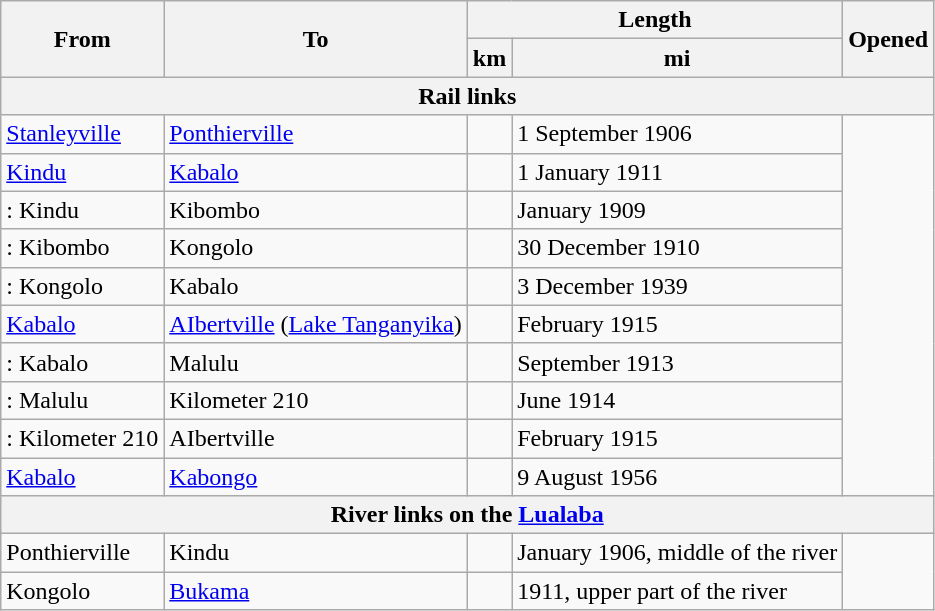<table class="wikitable sortable">
<tr>
<th rowspan=2>From</th>
<th rowspan=2>To</th>
<th colspan=2>Length</th>
<th rowspan=2>Opened</th>
</tr>
<tr>
<th>km</th>
<th>mi</th>
</tr>
<tr>
<th colspan=5>Rail links</th>
</tr>
<tr>
<td><a href='#'>Stanleyville</a></td>
<td><a href='#'>Ponthierville</a></td>
<td></td>
<td>1 September 1906</td>
</tr>
<tr>
<td><a href='#'>Kindu</a></td>
<td><a href='#'>Kabalo</a></td>
<td></td>
<td>1 January 1911</td>
</tr>
<tr>
<td>: Kindu</td>
<td>Kibombo</td>
<td></td>
<td>January 1909</td>
</tr>
<tr>
<td>: Kibombo</td>
<td>Kongolo</td>
<td></td>
<td>30 December 1910</td>
</tr>
<tr>
<td>: Kongolo</td>
<td>Kabalo</td>
<td></td>
<td>3 December 1939</td>
</tr>
<tr>
<td><a href='#'>Kabalo</a></td>
<td><a href='#'>AIbertville</a> (<a href='#'>Lake Tanganyika</a>)</td>
<td></td>
<td>February 1915</td>
</tr>
<tr>
<td>: Kabalo</td>
<td>Malulu</td>
<td></td>
<td>September 1913</td>
</tr>
<tr>
<td>: Malulu</td>
<td>Kilometer  210</td>
<td></td>
<td>June 1914</td>
</tr>
<tr>
<td>: Kilometer 210</td>
<td>AIbertville</td>
<td></td>
<td>February 1915</td>
</tr>
<tr>
<td><a href='#'>Kabalo</a></td>
<td><a href='#'>Kabongo</a></td>
<td></td>
<td>9 August 1956</td>
</tr>
<tr>
<th colspan=5>River links on the <a href='#'>Lualaba</a></th>
</tr>
<tr>
<td>Ponthierville</td>
<td>Kindu</td>
<td></td>
<td>January 1906, middle of the river</td>
</tr>
<tr>
<td>Kongolo</td>
<td><a href='#'>Bukama</a></td>
<td></td>
<td>1911, upper part of the river</td>
</tr>
</table>
